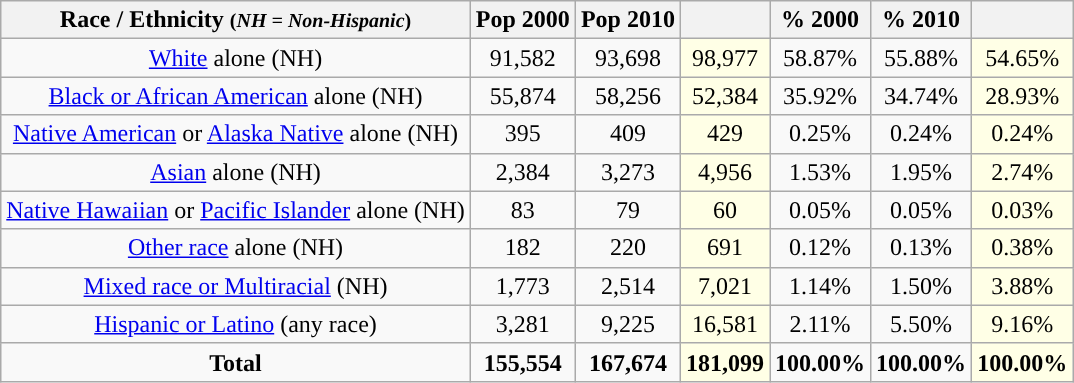<table class="wikitable" style="text-align:center;">
<tr>
<th>Race / Ethnicity <small>(<em>NH = Non-Hispanic</em>)</small></th>
<th>Pop 2000</th>
<th>Pop 2010</th>
<th></th>
<th>% 2000</th>
<th>% 2010</th>
<th></th>
</tr>
<tr>
<td><a href='#'>White</a> alone (NH)</td>
<td>91,582</td>
<td>93,698</td>
<td style='background: #ffffe6;'>98,977</td>
<td>58.87%</td>
<td>55.88%</td>
<td style='background: #ffffe6;'>54.65%</td>
</tr>
<tr>
<td><a href='#'>Black or African American</a> alone (NH)</td>
<td>55,874</td>
<td>58,256</td>
<td style='background: #ffffe6;'>52,384</td>
<td>35.92%</td>
<td>34.74%</td>
<td style='background: #ffffe6;'>28.93%</td>
</tr>
<tr>
<td><a href='#'>Native American</a> or <a href='#'>Alaska Native</a> alone (NH)</td>
<td>395</td>
<td>409</td>
<td style='background: #ffffe6;'>429</td>
<td>0.25%</td>
<td>0.24%</td>
<td style='background: #ffffe6;'>0.24%</td>
</tr>
<tr>
<td><a href='#'>Asian</a> alone (NH)</td>
<td>2,384</td>
<td>3,273</td>
<td style='background: #ffffe6;'>4,956</td>
<td>1.53%</td>
<td>1.95%</td>
<td style='background: #ffffe6;'>2.74%</td>
</tr>
<tr>
<td><a href='#'>Native Hawaiian</a> or <a href='#'>Pacific Islander</a> alone (NH)</td>
<td>83</td>
<td>79</td>
<td style='background: #ffffe6;'>60</td>
<td>0.05%</td>
<td>0.05%</td>
<td style='background: #ffffe6;'>0.03%</td>
</tr>
<tr>
<td><a href='#'>Other race</a> alone (NH)</td>
<td>182</td>
<td>220</td>
<td style='background: #ffffe6;'>691</td>
<td>0.12%</td>
<td>0.13%</td>
<td style='background: #ffffe6;'>0.38%</td>
</tr>
<tr>
<td><a href='#'>Mixed race or Multiracial</a> (NH)</td>
<td>1,773</td>
<td>2,514</td>
<td style='background: #ffffe6;'>7,021</td>
<td>1.14%</td>
<td>1.50%</td>
<td style='background: #ffffe6;'>3.88%</td>
</tr>
<tr>
<td><a href='#'>Hispanic or Latino</a> (any race)</td>
<td>3,281</td>
<td>9,225</td>
<td style='background: #ffffe6;'>16,581</td>
<td>2.11%</td>
<td>5.50%</td>
<td style='background: #ffffe6;'>9.16%</td>
</tr>
<tr>
<td><strong>Total</strong></td>
<td><strong>155,554</strong></td>
<td><strong>167,674</strong></td>
<td style='background: #ffffe6;'><strong>181,099</strong></td>
<td><strong>100.00%</strong></td>
<td><strong>100.00%</strong></td>
<td style='background: #ffffe6;'><strong>100.00%</strong></td>
</tr>
</table>
